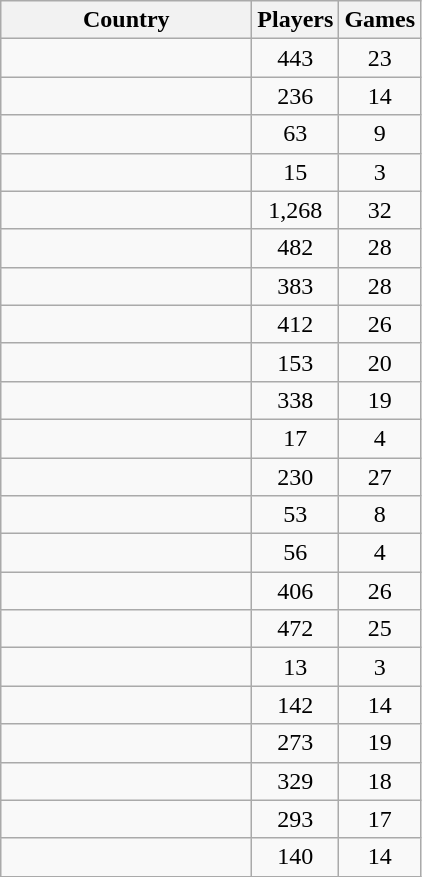<table class="wikitable" style="text-align:center;">
<tr>
<th width=160>Country</th>
<th width=20>Players</th>
<th width=20>Games</th>
</tr>
<tr>
<td style="text-align:left;"></td>
<td>443</td>
<td>23</td>
</tr>
<tr>
<td style="text-align:left;"></td>
<td>236</td>
<td>14</td>
</tr>
<tr>
<td style="text-align:left;"></td>
<td>63</td>
<td>9</td>
</tr>
<tr>
<td style="text-align:left;"></td>
<td>15</td>
<td>3</td>
</tr>
<tr>
<td style="text-align:left;"></td>
<td>1,268</td>
<td>32</td>
</tr>
<tr>
<td style="text-align:left;"></td>
<td>482</td>
<td>28</td>
</tr>
<tr>
<td style="text-align:left;"></td>
<td>383</td>
<td>28</td>
</tr>
<tr>
<td style="text-align:left;"></td>
<td>412</td>
<td>26</td>
</tr>
<tr>
<td style="text-align:left;"></td>
<td>153</td>
<td>20</td>
</tr>
<tr>
<td style="text-align:left;"></td>
<td>338</td>
<td>19</td>
</tr>
<tr>
<td style="text-align:left;"></td>
<td>17</td>
<td>4</td>
</tr>
<tr>
<td style="text-align:left;"></td>
<td>230</td>
<td>27</td>
</tr>
<tr>
<td style="text-align:left;"></td>
<td>53</td>
<td>8</td>
</tr>
<tr>
<td style="text-align:left;"></td>
<td>56</td>
<td>4</td>
</tr>
<tr>
<td style="text-align:left;"></td>
<td>406</td>
<td>26</td>
</tr>
<tr>
<td style="text-align:left;"></td>
<td>472</td>
<td>25</td>
</tr>
<tr>
<td style="text-align:left;"></td>
<td>13</td>
<td>3</td>
</tr>
<tr>
<td style="text-align:left;"></td>
<td>142</td>
<td>14</td>
</tr>
<tr>
<td style="text-align:left;"></td>
<td>273</td>
<td>19</td>
</tr>
<tr>
<td style="text-align:left;"></td>
<td>329</td>
<td>18</td>
</tr>
<tr>
<td style="text-align:left;"></td>
<td>293</td>
<td>17</td>
</tr>
<tr>
<td style="text-align:left;"></td>
<td>140</td>
<td>14</td>
</tr>
</table>
